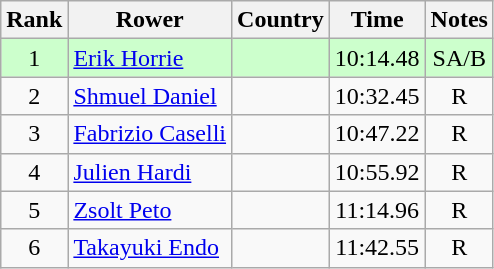<table class="wikitable" style="text-align:center">
<tr>
<th>Rank</th>
<th>Rower</th>
<th>Country</th>
<th>Time</th>
<th>Notes</th>
</tr>
<tr bgcolor=ccffcc>
<td>1</td>
<td align="left"><a href='#'>Erik Horrie</a></td>
<td align="left"></td>
<td>10:14.48</td>
<td>SA/B</td>
</tr>
<tr>
<td>2</td>
<td align="left"><a href='#'>Shmuel Daniel</a></td>
<td align="left"></td>
<td>10:32.45</td>
<td>R</td>
</tr>
<tr>
<td>3</td>
<td align="left"><a href='#'>Fabrizio Caselli</a></td>
<td align="left"></td>
<td>10:47.22</td>
<td>R</td>
</tr>
<tr>
<td>4</td>
<td align="left"><a href='#'>Julien Hardi</a></td>
<td align="left"></td>
<td>10:55.92</td>
<td>R</td>
</tr>
<tr>
<td>5</td>
<td align="left"><a href='#'>Zsolt Peto</a></td>
<td align="left"></td>
<td>11:14.96</td>
<td>R</td>
</tr>
<tr>
<td>6</td>
<td align="left"><a href='#'>Takayuki Endo</a></td>
<td align="left"></td>
<td>11:42.55</td>
<td>R</td>
</tr>
</table>
